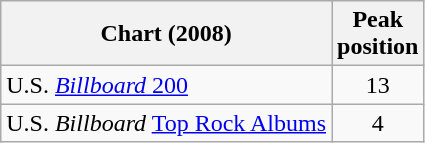<table class="wikitable sortable">
<tr>
<th>Chart (2008)</th>
<th>Peak<br>position</th>
</tr>
<tr>
<td>U.S. <a href='#'><em>Billboard</em> 200</a></td>
<td align="center">13</td>
</tr>
<tr>
<td>U.S. <em>Billboard</em> <a href='#'>Top Rock Albums</a></td>
<td align="center">4</td>
</tr>
</table>
